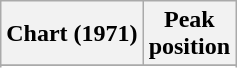<table class="wikitable sortable plainrowheaders" style="text-align:center">
<tr>
<th scope="col">Chart (1971)</th>
<th scope="col">Peak<br> position</th>
</tr>
<tr>
</tr>
<tr>
</tr>
</table>
